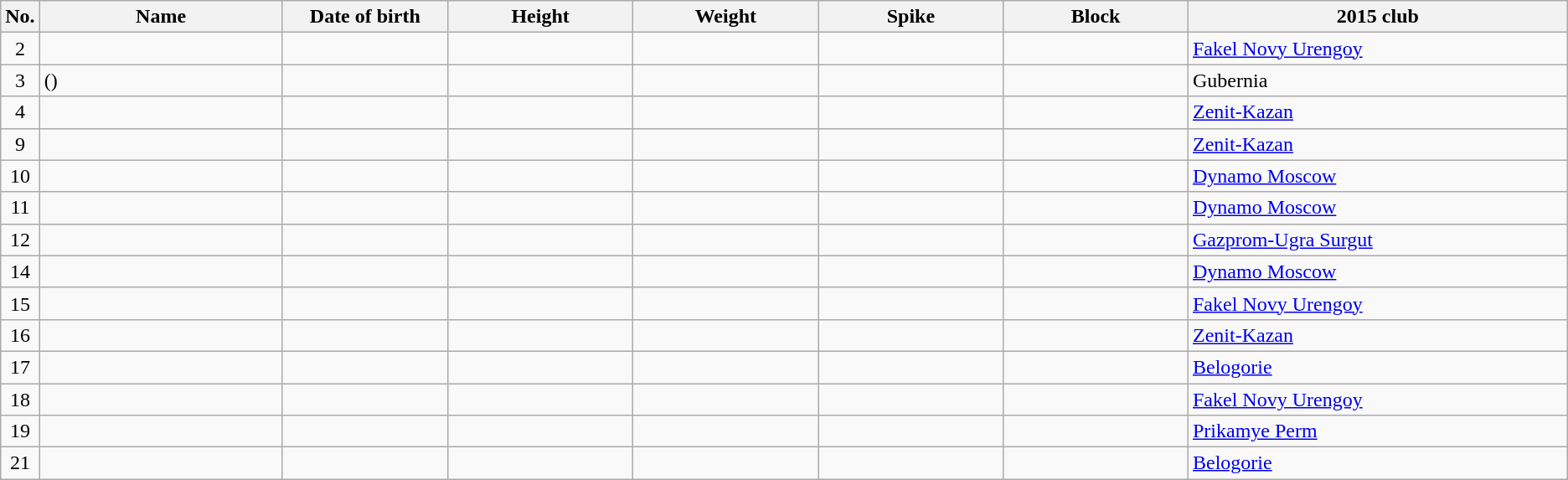<table class="wikitable sortable" style="font-size:100%; text-align:center;">
<tr>
<th>No.</th>
<th style="width:12em">Name</th>
<th style="width:8em">Date of birth</th>
<th style="width:9em">Height</th>
<th style="width:9em">Weight</th>
<th style="width:9em">Spike</th>
<th style="width:9em">Block</th>
<th style="width:19em">2015 club</th>
</tr>
<tr>
<td>2</td>
<td align=left></td>
<td align=right></td>
<td></td>
<td></td>
<td></td>
<td></td>
<td align=left> <a href='#'>Fakel Novy Urengoy</a></td>
</tr>
<tr>
<td>3</td>
<td align=left> ()</td>
<td align=right></td>
<td></td>
<td></td>
<td></td>
<td></td>
<td align=left> Gubernia</td>
</tr>
<tr>
<td>4</td>
<td align=left></td>
<td align=right></td>
<td></td>
<td></td>
<td></td>
<td></td>
<td align=left> <a href='#'>Zenit-Kazan</a></td>
</tr>
<tr>
<td>9</td>
<td align=left></td>
<td align=right></td>
<td></td>
<td></td>
<td></td>
<td></td>
<td align=left> <a href='#'>Zenit-Kazan</a></td>
</tr>
<tr>
<td>10</td>
<td align=left></td>
<td align=right></td>
<td></td>
<td></td>
<td></td>
<td></td>
<td align=left> <a href='#'>Dynamo Moscow</a></td>
</tr>
<tr>
<td>11</td>
<td align=left></td>
<td align=right></td>
<td></td>
<td></td>
<td></td>
<td></td>
<td align=left> <a href='#'>Dynamo Moscow</a></td>
</tr>
<tr>
<td>12</td>
<td align=left></td>
<td align=right></td>
<td></td>
<td></td>
<td></td>
<td></td>
<td align=left> <a href='#'>Gazprom-Ugra Surgut</a></td>
</tr>
<tr>
<td>14</td>
<td align=left></td>
<td align=right></td>
<td></td>
<td></td>
<td></td>
<td></td>
<td align=left> <a href='#'>Dynamo Moscow</a></td>
</tr>
<tr>
<td>15</td>
<td align=left></td>
<td align=right></td>
<td></td>
<td></td>
<td></td>
<td></td>
<td align=left> <a href='#'>Fakel Novy Urengoy</a></td>
</tr>
<tr>
<td>16</td>
<td align=left></td>
<td align=right></td>
<td></td>
<td></td>
<td></td>
<td></td>
<td align=left> <a href='#'>Zenit-Kazan</a></td>
</tr>
<tr>
<td>17</td>
<td align=left></td>
<td align=right></td>
<td></td>
<td></td>
<td></td>
<td></td>
<td align=left> <a href='#'>Belogorie</a></td>
</tr>
<tr>
<td>18</td>
<td align=left></td>
<td align=right></td>
<td></td>
<td></td>
<td></td>
<td></td>
<td align=left> <a href='#'>Fakel Novy Urengoy</a></td>
</tr>
<tr>
<td>19</td>
<td align=left></td>
<td align=right></td>
<td></td>
<td></td>
<td></td>
<td></td>
<td align=left> <a href='#'>Prikamye Perm</a></td>
</tr>
<tr>
<td>21</td>
<td align=left></td>
<td align=right></td>
<td></td>
<td></td>
<td></td>
<td></td>
<td align=left> <a href='#'>Belogorie</a></td>
</tr>
</table>
